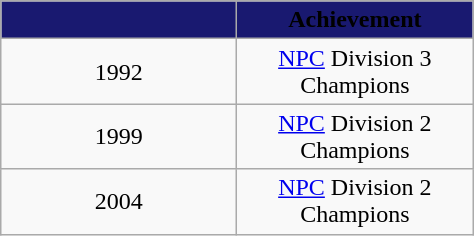<table class="wikitable" style="text-align:center">
<tr>
<td bgcolor="191970" style="width:150px"></td>
<td bgcolor="191970" style="width:150px"><strong><span>Achievement</span></strong></td>
</tr>
<tr>
<td>1992</td>
<td><a href='#'>NPC</a> Division 3 Champions</td>
</tr>
<tr>
<td>1999</td>
<td><a href='#'>NPC</a> Division 2 Champions</td>
</tr>
<tr>
<td>2004</td>
<td><a href='#'>NPC</a> Division 2 Champions</td>
</tr>
</table>
